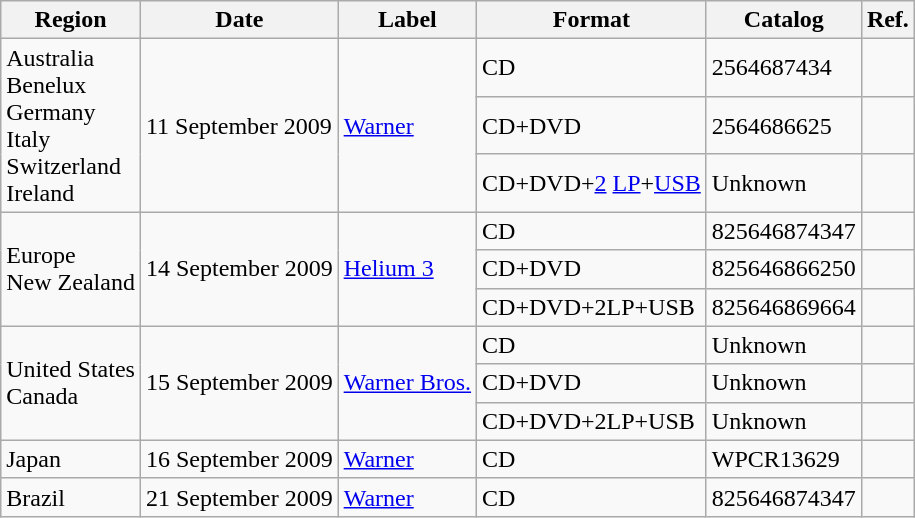<table class="wikitable">
<tr>
<th>Region</th>
<th>Date</th>
<th>Label</th>
<th>Format</th>
<th>Catalog</th>
<th>Ref.</th>
</tr>
<tr>
<td rowspan="3">Australia<br>Benelux<br>Germany<br>Italy<br>Switzerland<br>Ireland</td>
<td rowspan="3">11 September 2009</td>
<td rowspan="3"><a href='#'>Warner</a></td>
<td>CD</td>
<td>2564687434</td>
<td align="centre"></td>
</tr>
<tr>
<td>CD+DVD</td>
<td>2564686625</td>
<td align="centre"></td>
</tr>
<tr>
<td>CD+DVD+<a href='#'>2</a> <a href='#'>LP</a>+<a href='#'>USB</a></td>
<td>Unknown</td>
<td align="centre"></td>
</tr>
<tr>
<td rowspan="3">Europe<br> New Zealand</td>
<td rowspan="3">14 September 2009</td>
<td rowspan="3"><a href='#'>Helium 3</a></td>
<td>CD</td>
<td>825646874347</td>
<td align="centre"></td>
</tr>
<tr>
<td>CD+DVD</td>
<td>825646866250</td>
<td align="centre"></td>
</tr>
<tr>
<td>CD+DVD+2LP+USB</td>
<td>825646869664</td>
<td align="centre"></td>
</tr>
<tr>
<td rowspan="3">United States<br>Canada</td>
<td rowspan="3">15 September 2009</td>
<td rowspan="3"><a href='#'>Warner Bros.</a></td>
<td>CD</td>
<td>Unknown</td>
<td align="centre"></td>
</tr>
<tr>
<td>CD+DVD</td>
<td>Unknown</td>
<td align="centre"></td>
</tr>
<tr>
<td>CD+DVD+2LP+USB</td>
<td>Unknown</td>
<td align="centre"></td>
</tr>
<tr>
<td>Japan</td>
<td>16 September 2009</td>
<td><a href='#'>Warner</a></td>
<td>CD</td>
<td>WPCR13629</td>
<td align="centre"></td>
</tr>
<tr>
<td>Brazil</td>
<td>21 September 2009</td>
<td><a href='#'>Warner</a></td>
<td>CD</td>
<td>825646874347</td>
<td align="centre"></td>
</tr>
</table>
